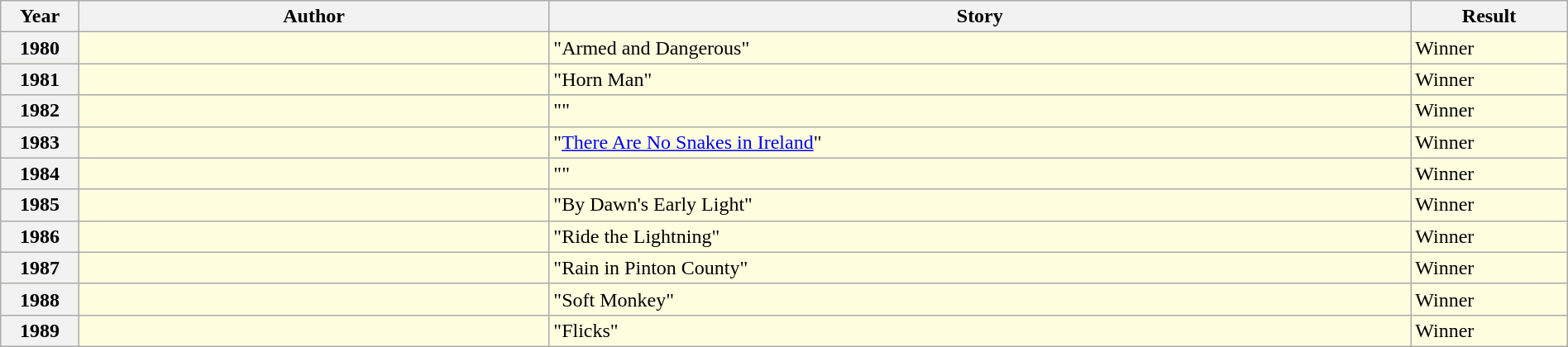<table class="wikitable sortable mw-collapsible" style="width:100%">
<tr>
<th scope="col" width="5%">Year</th>
<th scope="col" width="30%">Author</th>
<th scope="col" width="55%">Story</th>
<th scope="col" width="10%">Result</th>
</tr>
<tr style="background:lightyellow;">
<th>1980</th>
<td></td>
<td>"Armed and Dangerous"</td>
<td>Winner</td>
</tr>
<tr style="background:lightyellow;">
<th>1981</th>
<td></td>
<td>"Horn Man"</td>
<td>Winner</td>
</tr>
<tr style="background:lightyellow;">
<th>1982</th>
<td></td>
<td>""</td>
<td>Winner</td>
</tr>
<tr style="background:lightyellow;">
<th>1983</th>
<td></td>
<td>"<a href='#'>There Are No Snakes in Ireland</a>"</td>
<td>Winner</td>
</tr>
<tr style="background:lightyellow;">
<th>1984</th>
<td></td>
<td>""</td>
<td>Winner</td>
</tr>
<tr style="background:lightyellow;">
<th>1985</th>
<td></td>
<td>"By Dawn's Early Light"</td>
<td>Winner</td>
</tr>
<tr style="background:lightyellow;">
<th>1986</th>
<td></td>
<td>"Ride the Lightning"</td>
<td>Winner</td>
</tr>
<tr style="background:lightyellow;">
<th>1987</th>
<td></td>
<td>"Rain in Pinton County"</td>
<td>Winner</td>
</tr>
<tr style="background:lightyellow;">
<th>1988</th>
<td></td>
<td>"Soft Monkey"</td>
<td>Winner</td>
</tr>
<tr style="background:lightyellow;">
<th>1989</th>
<td></td>
<td>"Flicks"</td>
<td>Winner</td>
</tr>
</table>
